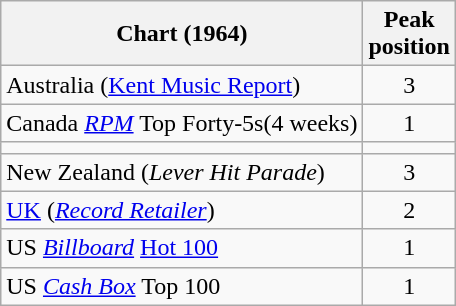<table class="wikitable sortable">
<tr>
<th>Chart (1964)</th>
<th>Peak<br>position</th>
</tr>
<tr>
<td>Australia (<a href='#'>Kent Music Report</a>)</td>
<td style="text-align:center;">3</td>
</tr>
<tr>
<td>Canada <em><a href='#'>RPM</a></em> Top Forty-5s(4 weeks)</td>
<td style="text-align:center;">1</td>
</tr>
<tr>
<td></td>
</tr>
<tr>
<td>New Zealand (<em>Lever Hit Parade</em>)</td>
<td style="text-align:center;">3</td>
</tr>
<tr>
<td><a href='#'>UK</a> (<em><a href='#'>Record Retailer</a></em>)</td>
<td style="text-align:center;">2</td>
</tr>
<tr>
<td>US <em><a href='#'>Billboard</a></em> <a href='#'>Hot 100</a></td>
<td style="text-align:center;">1</td>
</tr>
<tr>
<td>US <a href='#'><em>Cash Box</em></a> Top 100</td>
<td align="center">1</td>
</tr>
</table>
